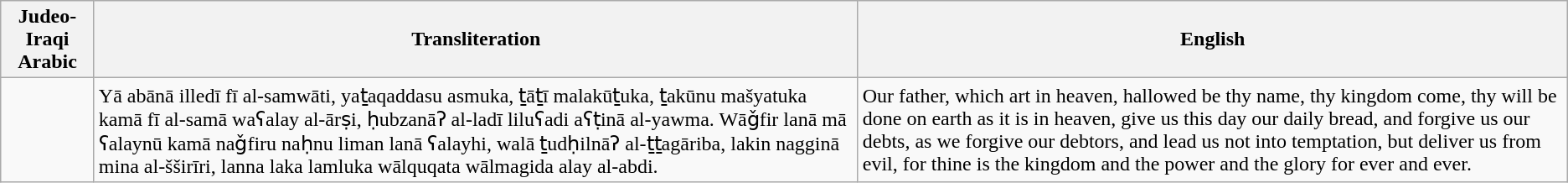<table class="wikitable">
<tr>
<th>Judeo-Iraqi Arabic</th>
<th>Transliteration</th>
<th>English</th>
</tr>
<tr>
<td></td>
<td>Yā abānā illedī fī al-samwāti, yaṯaqaddasu asmuka, ṯāṯī malakūṯuka, ṯakūnu mašyatuka kamā fī al-samā waʕalay al-ārṣi, ḥubzanāʔ al-ladī liluʕadi aʕṭinā al-yawma. Wāǧfir lanā mā ʕalaynū kamā naǧfiru naḥnu liman lanā ʕalayhi, walā ṯudḥilnāʔ al-ṯṯagāriba, lakin nagginā mina al-šširīri, lanna laka lamluka wālquqata wālmagida alay al-abdi.</td>
<td>Our father, which art in heaven, hallowed be thy name, thy kingdom come, thy will be done on earth as it is in heaven, give us this day our daily bread, and forgive us our debts, as we forgive our debtors, and lead us not into temptation, but deliver us from evil, for thine is the kingdom and the power and the glory for ever and ever.</td>
</tr>
</table>
